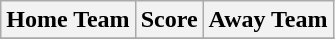<table class="wikitable" style="text-align: center">
<tr>
<th>Home Team</th>
<th>Score</th>
<th>Away Team</th>
</tr>
<tr>
</tr>
</table>
